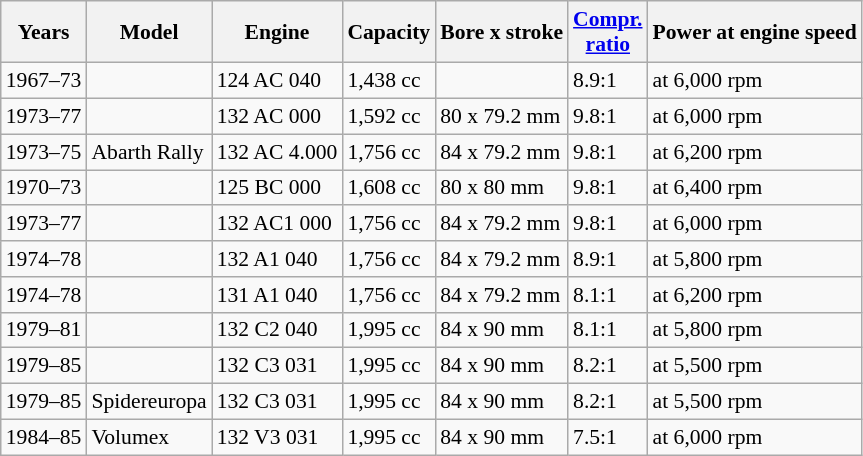<table class="wikitable sortable" style="font-size:90%;">
<tr>
<th>Years</th>
<th class="unsortable">Model</th>
<th>Engine</th>
<th>Capacity</th>
<th style="line-height:1.2em;">Bore  x  stroke<br></th>
<th style="line-height:1.2em;"><a href='#'>Compr.<br>ratio</a></th>
<th>Power at engine speed</th>
</tr>
<tr>
<td>1967–73</td>
<td></td>
<td>124 AC 040</td>
<td>1,438 cc</td>
<td></td>
<td>8.9:1</td>
<td> at 6,000 rpm</td>
</tr>
<tr>
<td>1973–77</td>
<td></td>
<td>132 AC 000</td>
<td>1,592 cc</td>
<td>80 x 79.2 mm</td>
<td>9.8:1</td>
<td> at 6,000 rpm</td>
</tr>
<tr>
<td>1973–75</td>
<td>Abarth Rally</td>
<td>132 AC 4.000</td>
<td>1,756 cc</td>
<td>84 x 79.2 mm</td>
<td>9.8:1</td>
<td> at 6,200 rpm</td>
</tr>
<tr>
<td>1970–73</td>
<td></td>
<td>125 BC 000</td>
<td>1,608 cc</td>
<td>80 x 80 mm</td>
<td>9.8:1</td>
<td> at 6,400 rpm</td>
</tr>
<tr>
<td>1973–77</td>
<td></td>
<td>132 AC1 000</td>
<td>1,756 cc</td>
<td>84 x 79.2 mm</td>
<td>9.8:1</td>
<td> at 6,000 rpm</td>
</tr>
<tr>
<td>1974–78</td>
<td></td>
<td>132 A1 040</td>
<td>1,756 cc</td>
<td>84 x 79.2 mm</td>
<td>8.9:1</td>
<td> at 5,800 rpm</td>
</tr>
<tr>
<td>1974–78</td>
<td></td>
<td>131 A1 040</td>
<td>1,756 cc</td>
<td>84 x 79.2 mm</td>
<td>8.1:1</td>
<td> at 6,200 rpm</td>
</tr>
<tr>
<td>1979–81</td>
<td></td>
<td>132 C2 040</td>
<td>1,995 cc</td>
<td>84 x 90 mm</td>
<td>8.1:1</td>
<td> at 5,800 rpm</td>
</tr>
<tr>
<td>1979–85</td>
<td></td>
<td>132 C3 031</td>
<td>1,995 cc</td>
<td>84 x 90 mm</td>
<td>8.2:1</td>
<td> at 5,500 rpm</td>
</tr>
<tr>
<td>1979–85</td>
<td>Spidereuropa</td>
<td>132 C3 031</td>
<td>1,995 cc</td>
<td>84 x 90 mm</td>
<td>8.2:1</td>
<td> at 5,500 rpm</td>
</tr>
<tr>
<td>1984–85</td>
<td>Volumex</td>
<td>132 V3 031</td>
<td>1,995 cc</td>
<td>84 x 90 mm</td>
<td>7.5:1</td>
<td> at 6,000 rpm</td>
</tr>
</table>
